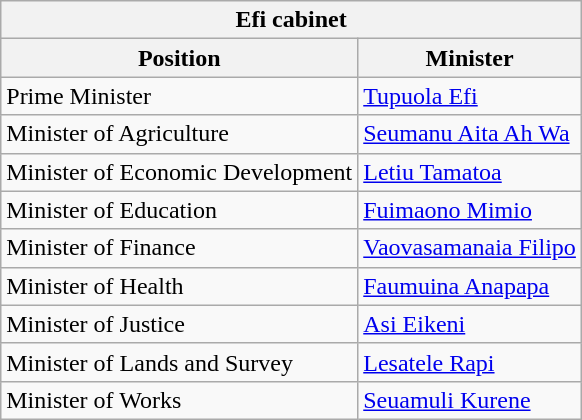<table class=wikitable>
<tr>
<th colspan=2>Efi cabinet</th>
</tr>
<tr>
<th>Position</th>
<th>Minister</th>
</tr>
<tr>
<td>Prime Minister</td>
<td><a href='#'>Tupuola Efi</a></td>
</tr>
<tr>
<td>Minister of Agriculture</td>
<td><a href='#'>Seumanu Aita Ah Wa</a></td>
</tr>
<tr>
<td>Minister of Economic Development</td>
<td><a href='#'>Letiu Tamatoa</a></td>
</tr>
<tr>
<td>Minister of Education</td>
<td><a href='#'>Fuimaono Mimio</a></td>
</tr>
<tr>
<td>Minister of Finance</td>
<td><a href='#'>Vaovasamanaia Filipo</a></td>
</tr>
<tr>
<td>Minister of Health</td>
<td><a href='#'>Faumuina Anapapa</a></td>
</tr>
<tr>
<td>Minister of Justice</td>
<td><a href='#'>Asi Eikeni</a></td>
</tr>
<tr>
<td>Minister of Lands and Survey</td>
<td><a href='#'>Lesatele Rapi</a></td>
</tr>
<tr>
<td>Minister of Works</td>
<td><a href='#'>Seuamuli Kurene</a></td>
</tr>
</table>
